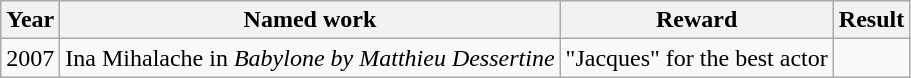<table class="wikitable">
<tr>
<th>Year</th>
<th>Named work</th>
<th>Reward</th>
<th>Result</th>
</tr>
<tr>
<td>2007</td>
<td>Ina Mihalache in <em>Babylone by Matthieu Dessertine</td>
<td>"Jacques" for the best actor</td>
<td></td>
</tr>
</table>
